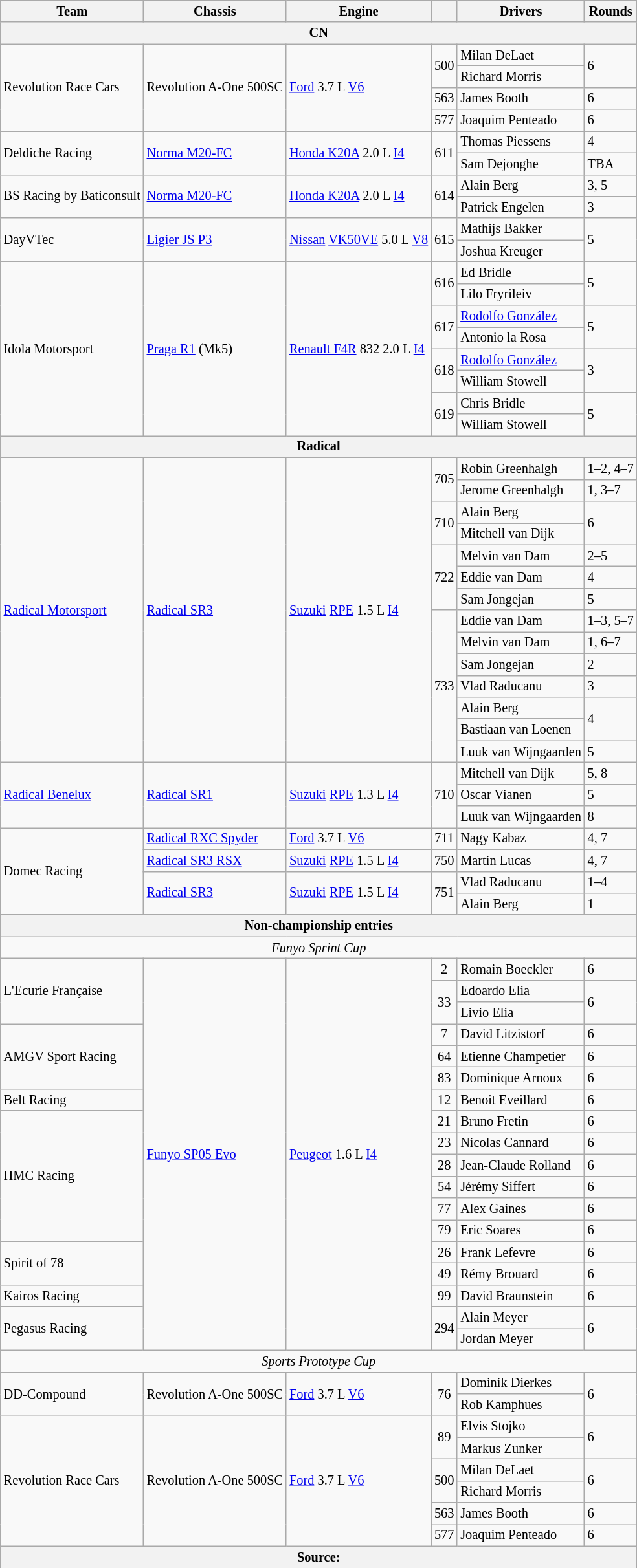<table class="wikitable" style="font-size: 85%;">
<tr>
<th>Team</th>
<th>Chassis</th>
<th>Engine</th>
<th></th>
<th>Drivers</th>
<th>Rounds</th>
</tr>
<tr>
<th colspan=6>CN</th>
</tr>
<tr>
<td rowspan=4> Revolution Race Cars</td>
<td rowspan=4>Revolution A-One 500SC</td>
<td rowspan=4><a href='#'>Ford</a> 3.7 L <a href='#'>V6</a></td>
<td rowspan=2 align=center>500</td>
<td> Milan DeLaet</td>
<td rowspan=2>6</td>
</tr>
<tr>
<td> Richard Morris</td>
</tr>
<tr>
<td align=center>563</td>
<td> James Booth</td>
<td>6</td>
</tr>
<tr>
<td align=center>577</td>
<td> Joaquim Penteado</td>
<td>6</td>
</tr>
<tr>
<td rowspan=2> Deldiche Racing</td>
<td rowspan=2><a href='#'>Norma M20-FC</a></td>
<td rowspan=2><a href='#'>Honda K20A</a> 2.0 L <a href='#'>I4</a></td>
<td rowspan=2 align=center>611</td>
<td> Thomas Piessens</td>
<td>4</td>
</tr>
<tr>
<td> Sam Dejonghe</td>
<td>TBA</td>
</tr>
<tr>
<td rowspan=2> BS Racing by Baticonsult</td>
<td rowspan=2><a href='#'>Norma M20-FC</a></td>
<td rowspan=2><a href='#'>Honda K20A</a> 2.0 L <a href='#'>I4</a></td>
<td rowspan=2 align=center>614</td>
<td> Alain Berg</td>
<td>3, 5</td>
</tr>
<tr>
<td> Patrick Engelen</td>
<td>3</td>
</tr>
<tr>
<td rowspan=2> DayVTec</td>
<td rowspan=2><a href='#'>Ligier JS P3</a></td>
<td rowspan=2><a href='#'>Nissan</a> <a href='#'>VK50VE</a> 5.0 L <a href='#'>V8</a></td>
<td rowspan=2 align=center>615</td>
<td> Mathijs Bakker</td>
<td rowspan=2>5</td>
</tr>
<tr>
<td> Joshua Kreuger</td>
</tr>
<tr>
<td rowspan=8> Idola Motorsport</td>
<td rowspan=8><a href='#'>Praga R1</a> (Mk5)</td>
<td rowspan=8><a href='#'>Renault F4R</a> 832 2.0 L <a href='#'>I4</a></td>
<td rowspan=2 align=center>616</td>
<td> Ed Bridle</td>
<td rowspan=2>5</td>
</tr>
<tr>
<td> Lilo Fryrileiv</td>
</tr>
<tr>
<td rowspan=2 align=center>617</td>
<td> <a href='#'>Rodolfo González</a></td>
<td rowspan=2>5</td>
</tr>
<tr>
<td> Antonio la Rosa</td>
</tr>
<tr>
<td rowspan=2 align=center>618</td>
<td> <a href='#'>Rodolfo González</a></td>
<td rowspan=2>3</td>
</tr>
<tr>
<td> William Stowell</td>
</tr>
<tr>
<td rowspan=2 align=center>619</td>
<td> Chris Bridle</td>
<td rowspan=2>5</td>
</tr>
<tr>
<td> William Stowell</td>
</tr>
<tr>
<th colspan=6>Radical</th>
</tr>
<tr>
<td rowspan=14> <a href='#'>Radical Motorsport</a></td>
<td rowspan=14><a href='#'>Radical SR3</a></td>
<td rowspan=14><a href='#'>Suzuki</a> <a href='#'>RPE</a> 1.5 L <a href='#'>I4</a></td>
<td rowspan=2 align=center>705</td>
<td> Robin Greenhalgh</td>
<td>1–2, 4–7</td>
</tr>
<tr>
<td> Jerome Greenhalgh</td>
<td>1, 3–7</td>
</tr>
<tr>
<td rowspan=2 align=center>710</td>
<td> Alain Berg</td>
<td rowspan=2>6</td>
</tr>
<tr>
<td> Mitchell van Dijk</td>
</tr>
<tr>
<td rowspan=3 align=center>722</td>
<td> Melvin van Dam</td>
<td>2–5</td>
</tr>
<tr>
<td> Eddie van Dam</td>
<td>4</td>
</tr>
<tr>
<td> Sam Jongejan</td>
<td>5</td>
</tr>
<tr>
<td rowspan=7 align=center>733</td>
<td> Eddie van Dam</td>
<td>1–3, 5–7</td>
</tr>
<tr>
<td> Melvin van Dam</td>
<td>1, 6–7</td>
</tr>
<tr>
<td> Sam Jongejan</td>
<td>2</td>
</tr>
<tr>
<td> Vlad Raducanu</td>
<td>3</td>
</tr>
<tr>
<td> Alain Berg</td>
<td rowspan=2>4</td>
</tr>
<tr>
<td> Bastiaan van Loenen</td>
</tr>
<tr>
<td> Luuk van Wijngaarden</td>
<td>5</td>
</tr>
<tr>
<td rowspan=3> <a href='#'>Radical Benelux</a></td>
<td rowspan=3><a href='#'>Radical SR1</a></td>
<td rowspan=3><a href='#'>Suzuki</a> <a href='#'>RPE</a> 1.3 L <a href='#'>I4</a></td>
<td rowspan=3 align=center>710</td>
<td> Mitchell van Dijk</td>
<td>5, 8</td>
</tr>
<tr>
<td> Oscar Vianen</td>
<td>5</td>
</tr>
<tr>
<td> Luuk van Wijngaarden</td>
<td>8</td>
</tr>
<tr>
<td rowspan=4> Domec Racing</td>
<td><a href='#'>Radical RXC Spyder</a></td>
<td><a href='#'>Ford</a> 3.7 L <a href='#'>V6</a></td>
<td align=center>711</td>
<td> Nagy Kabaz</td>
<td>4, 7</td>
</tr>
<tr>
<td><a href='#'>Radical SR3 RSX</a></td>
<td><a href='#'>Suzuki</a> <a href='#'>RPE</a> 1.5 L <a href='#'>I4</a></td>
<td align=center>750</td>
<td> Martin Lucas</td>
<td>4, 7</td>
</tr>
<tr>
<td rowspan=2><a href='#'>Radical SR3</a></td>
<td rowspan=2><a href='#'>Suzuki</a> <a href='#'>RPE</a> 1.5 L <a href='#'>I4</a></td>
<td rowspan=2 align=center>751</td>
<td> Vlad Raducanu</td>
<td>1–4</td>
</tr>
<tr>
<td> Alain Berg</td>
<td>1</td>
</tr>
<tr>
<th colspan=6>Non-championship entries</th>
</tr>
<tr>
<td colspan=6 align=center><em>Funyo Sprint Cup</em></td>
</tr>
<tr>
<td rowspan=3> L'Ecurie Française</td>
<td rowspan=18><a href='#'>Funyo SP05 Evo</a></td>
<td rowspan=18><a href='#'>Peugeot</a> 1.6 L <a href='#'>I4</a></td>
<td align=center>2</td>
<td> Romain Boeckler</td>
<td>6</td>
</tr>
<tr>
<td rowspan=2 align=center>33</td>
<td> Edoardo Elia</td>
<td rowspan=2>6</td>
</tr>
<tr>
<td> Livio Elia</td>
</tr>
<tr>
<td rowspan=3> AMGV Sport Racing</td>
<td align=center>7</td>
<td> David Litzistorf</td>
<td>6</td>
</tr>
<tr>
<td align=center>64</td>
<td> Etienne Champetier</td>
<td>6</td>
</tr>
<tr>
<td align=center>83</td>
<td> Dominique Arnoux</td>
<td>6</td>
</tr>
<tr>
<td> Belt Racing</td>
<td align=center>12</td>
<td> Benoit Eveillard</td>
<td>6</td>
</tr>
<tr>
<td rowspan=6> HMC Racing</td>
<td align=center>21</td>
<td> Bruno Fretin</td>
<td>6</td>
</tr>
<tr>
<td align=center>23</td>
<td> Nicolas Cannard</td>
<td>6</td>
</tr>
<tr>
<td align=center>28</td>
<td> Jean-Claude Rolland</td>
<td>6</td>
</tr>
<tr>
<td align=center>54</td>
<td> Jérémy Siffert</td>
<td>6</td>
</tr>
<tr>
<td align=center>77</td>
<td> Alex Gaines</td>
<td>6</td>
</tr>
<tr>
<td align=center>79</td>
<td> Eric Soares</td>
<td>6</td>
</tr>
<tr>
<td rowspan=2> Spirit of 78</td>
<td align=center>26</td>
<td> Frank Lefevre</td>
<td>6</td>
</tr>
<tr>
<td align=center>49</td>
<td> Rémy Brouard</td>
<td>6</td>
</tr>
<tr>
<td> Kairos Racing</td>
<td align=center>99</td>
<td> David Braunstein</td>
<td>6</td>
</tr>
<tr>
<td rowspan=2> Pegasus Racing</td>
<td rowspan=2 align=center>294</td>
<td> Alain Meyer</td>
<td rowspan=2>6</td>
</tr>
<tr>
<td> Jordan Meyer</td>
</tr>
<tr>
<td colspan=6 align=center><em>Sports Prototype Cup</em></td>
</tr>
<tr>
<td rowspan=2> DD-Compound</td>
<td rowspan=2>Revolution A-One 500SC</td>
<td rowspan=2><a href='#'>Ford</a> 3.7 L <a href='#'>V6</a></td>
<td rowspan=2 align=center>76</td>
<td> Dominik Dierkes</td>
<td rowspan=2>6</td>
</tr>
<tr>
<td> Rob Kamphues</td>
</tr>
<tr>
<td rowspan=6> Revolution Race Cars</td>
<td rowspan=6>Revolution A-One 500SC</td>
<td rowspan=6><a href='#'>Ford</a> 3.7 L <a href='#'>V6</a></td>
<td rowspan=2 align=center>89</td>
<td> Elvis Stojko</td>
<td rowspan=2>6</td>
</tr>
<tr>
<td> Markus Zunker</td>
</tr>
<tr>
<td rowspan=2 align=center>500</td>
<td> Milan DeLaet</td>
<td rowspan=2>6</td>
</tr>
<tr>
<td> Richard Morris</td>
</tr>
<tr>
<td align=center>563</td>
<td> James Booth</td>
<td>6</td>
</tr>
<tr>
<td align=center>577</td>
<td> Joaquim Penteado</td>
<td>6</td>
</tr>
<tr>
<th colspan=6>Source:</th>
</tr>
</table>
